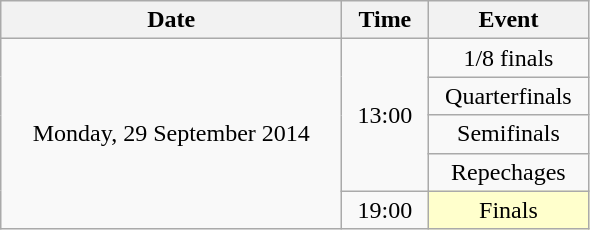<table class = "wikitable" style="text-align:center;">
<tr>
<th width=220>Date</th>
<th width=50>Time</th>
<th width=100>Event</th>
</tr>
<tr>
<td rowspan=5>Monday, 29 September 2014</td>
<td rowspan=4>13:00</td>
<td>1/8 finals</td>
</tr>
<tr>
<td>Quarterfinals</td>
</tr>
<tr>
<td>Semifinals</td>
</tr>
<tr>
<td>Repechages</td>
</tr>
<tr>
<td>19:00</td>
<td bgcolor=ffffcc>Finals</td>
</tr>
</table>
